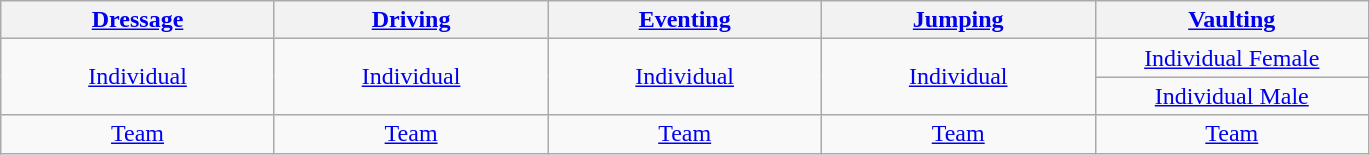<table class="wikitable">
<tr>
<th width=175><a href='#'>Dressage</a></th>
<th width=175><a href='#'>Driving</a></th>
<th width=175><a href='#'>Eventing</a></th>
<th width=175><a href='#'>Jumping</a></th>
<th width=175><a href='#'>Vaulting</a></th>
</tr>
<tr>
<td rowspan="2" align="center"><a href='#'>Individual</a></td>
<td rowspan="2" align="center"><a href='#'>Individual</a></td>
<td rowspan="2" align="center"><a href='#'>Individual</a></td>
<td rowspan="2" align="center"><a href='#'>Individual</a></td>
<td align="center"><a href='#'>Individual Female</a></td>
</tr>
<tr>
<td align="center"><a href='#'>Individual Male</a></td>
</tr>
<tr>
<td align="center"><a href='#'>Team</a></td>
<td align="center"><a href='#'>Team</a></td>
<td align="center"><a href='#'>Team</a></td>
<td align="center"><a href='#'>Team</a></td>
<td align="center"><a href='#'>Team</a></td>
</tr>
</table>
